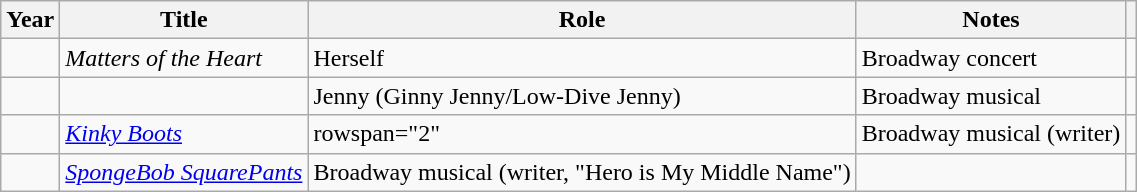<table class="wikitable sortable">
<tr>
<th scope="col">Year</th>
<th scope="col">Title</th>
<th scope="col">Role</th>
<th scope="col" class="unsortable">Notes</th>
<th scope="col" class="unsortable"></th>
</tr>
<tr>
<td></td>
<td><em>Matters of the Heart</em></td>
<td>Herself</td>
<td>Broadway concert</td>
<td></td>
</tr>
<tr>
<td></td>
<td><em></em></td>
<td>Jenny (Ginny Jenny/Low-Dive Jenny)</td>
<td>Broadway musical</td>
<td></td>
</tr>
<tr>
<td></td>
<td><em><a href='#'>Kinky Boots</a></em></td>
<td>rowspan="2" </td>
<td>Broadway musical (writer)</td>
<td></td>
</tr>
<tr>
<td></td>
<td><em><a href='#'>SpongeBob SquarePants</a></em></td>
<td>Broadway musical (writer, "Hero is My Middle Name")</td>
<td><br></td>
</tr>
</table>
